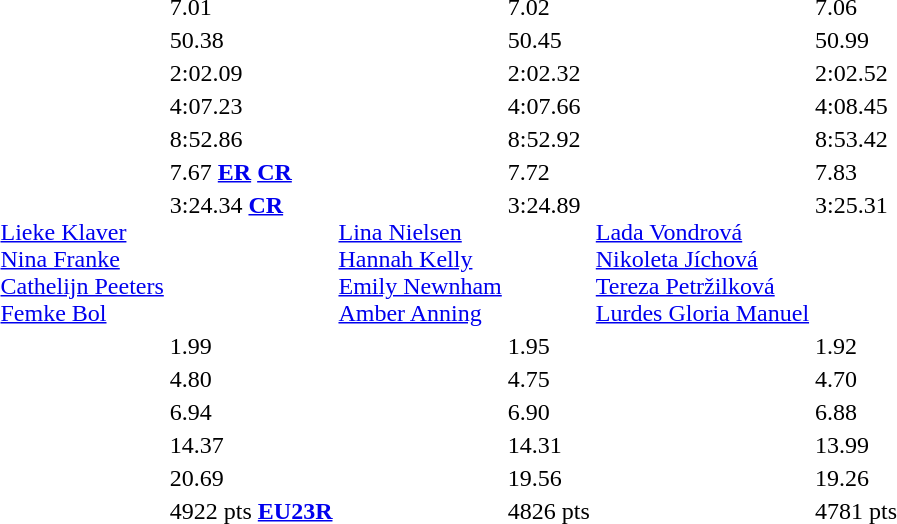<table>
<tr>
<td></td>
<td></td>
<td>7.01  <strong></strong></td>
<td></td>
<td>7.02 </td>
<td></td>
<td>7.06 <strong></strong></td>
</tr>
<tr>
<td></td>
<td></td>
<td>50.38 </td>
<td></td>
<td>50.45</td>
<td></td>
<td>50.99 <strong></strong></td>
</tr>
<tr>
<td></td>
<td></td>
<td>2:02.09</td>
<td></td>
<td>2:02.32</td>
<td></td>
<td>2:02.52</td>
</tr>
<tr>
<td></td>
<td></td>
<td>4:07.23</td>
<td></td>
<td>4:07.66</td>
<td></td>
<td>4:08.45</td>
</tr>
<tr>
<td></td>
<td></td>
<td>8:52.86</td>
<td></td>
<td>8:52.92</td>
<td></td>
<td>8:53.42</td>
</tr>
<tr>
<td></td>
<td></td>
<td>7.67 <strong><a href='#'>ER</a></strong> <strong><a href='#'>CR</a></strong> </td>
<td></td>
<td>7.72 <strong></strong></td>
<td></td>
<td>7.83 </td>
</tr>
<tr valign=top>
<td></td>
<td><br><a href='#'>Lieke Klaver</a><br><a href='#'>Nina Franke</a><br><a href='#'>Cathelijn Peeters</a><br><a href='#'>Femke Bol</a></td>
<td>3:24.34 <strong><a href='#'>CR</a></strong>  <strong></strong></td>
<td><br><a href='#'>Lina Nielsen</a><br><a href='#'>Hannah Kelly</a><br><a href='#'>Emily Newnham</a><br><a href='#'>Amber Anning</a></td>
<td>3:24.89 <strong></strong></td>
<td><br><a href='#'>Lada Vondrová</a><br><a href='#'>Nikoleta Jíchová</a><br><a href='#'>Tereza Petržilková</a><br><a href='#'>Lurdes Gloria Manuel</a></td>
<td>3:25.31 <strong></strong></td>
</tr>
<tr>
<td></td>
<td></td>
<td>1.99</td>
<td></td>
<td>1.95</td>
<td></td>
<td>1.92 </td>
</tr>
<tr>
<td></td>
<td></td>
<td>4.80 </td>
<td></td>
<td>4.75 </td>
<td></td>
<td>4.70</td>
</tr>
<tr>
<td></td>
<td></td>
<td>6.94 </td>
<td></td>
<td>6.90 <strong></strong></td>
<td></td>
<td>6.88</td>
</tr>
<tr>
<td></td>
<td></td>
<td>14.37 </td>
<td></td>
<td>14.31 </td>
<td></td>
<td>13.99</td>
</tr>
<tr>
<td></td>
<td></td>
<td>20.69  <strong></strong></td>
<td></td>
<td>19.56</td>
<td></td>
<td>19.26 </td>
</tr>
<tr>
<td></td>
<td></td>
<td>4922 pts <strong><a href='#'>EU23R</a></strong>  <strong></strong></td>
<td></td>
<td>4826 pts </td>
<td></td>
<td>4781 pts <strong></strong></td>
</tr>
</table>
